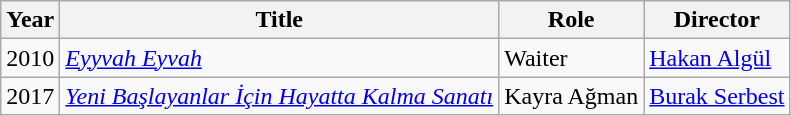<table class="wikitable">
<tr>
<th>Year</th>
<th>Title</th>
<th>Role</th>
<th>Director</th>
</tr>
<tr>
<td>2010</td>
<td><em><a href='#'>Eyyvah Eyvah</a></em></td>
<td>Waiter</td>
<td><a href='#'>Hakan Algül</a></td>
</tr>
<tr>
<td>2017</td>
<td><em><a href='#'>Yeni Başlayanlar İçin Hayatta Kalma Sanatı</a></em></td>
<td>Kayra Ağman</td>
<td><a href='#'>Burak Serbest</a></td>
</tr>
</table>
